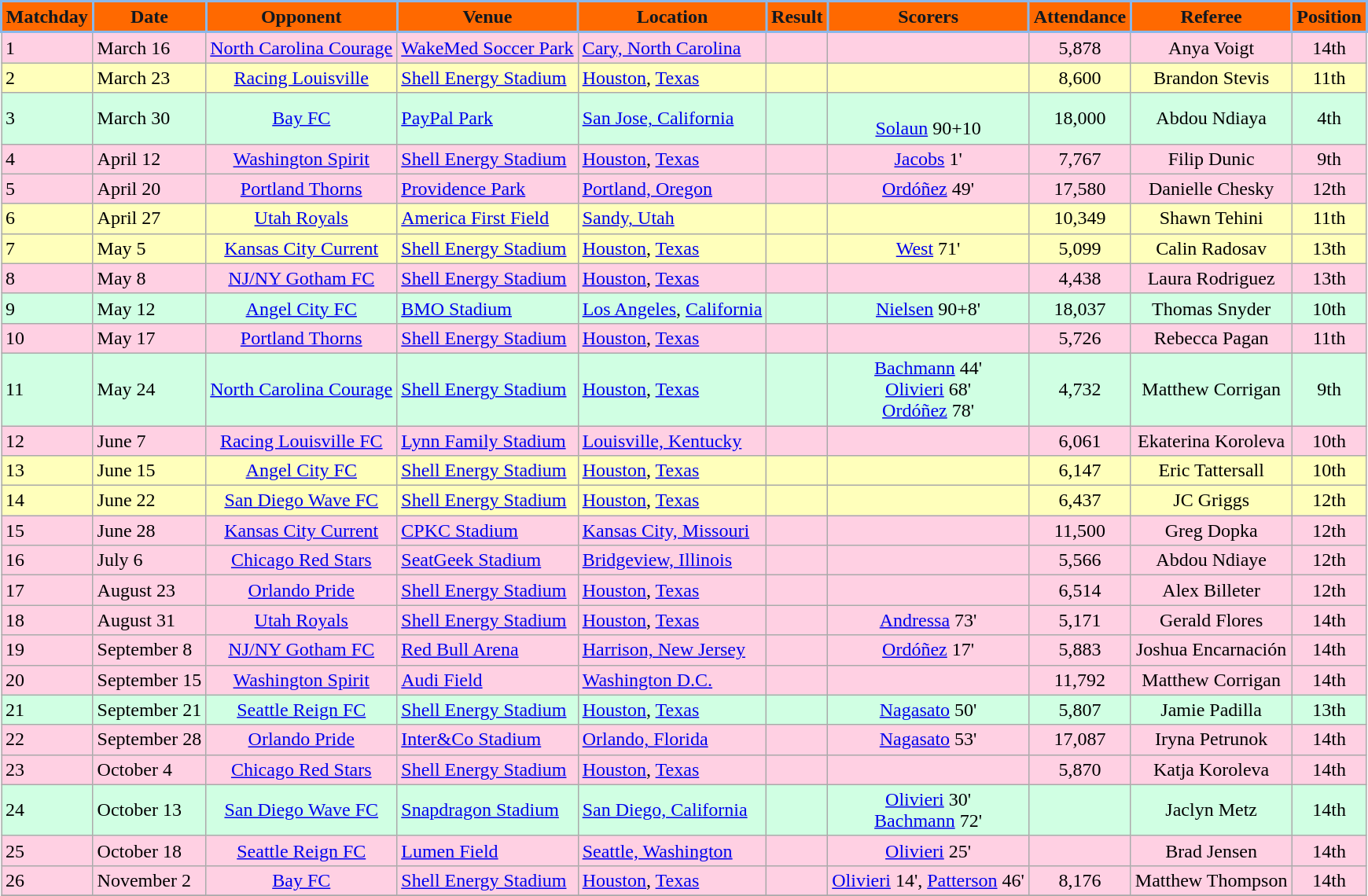<table class="wikitable" align="center">
<tr>
<th style="background:#FF6900; color:#101820; border:2px solid #8AB7E9;" text-align:center;">Matchday</th>
<th style="background:#FF6900; color:#101820; border:2px solid #8AB7E9;" text-align:center;">Date</th>
<th style="background:#FF6900; color:#101820; border:2px solid #8AB7E9;" text-align:center;">Opponent</th>
<th style="background:#FF6900; color:#101820; border:2px solid #8AB7E9;" text-align:center;">Venue</th>
<th style="background:#FF6900; color:#101820; border:2px solid #8AB7E9;" text-align:center;">Location</th>
<th style="background:#FF6900; color:#101820; border:2px solid #8AB7E9;" text-align:center;">Result</th>
<th style="background:#FF6900; color:#101820; border:2px solid #8AB7E9;" text-align:center;">Scorers</th>
<th style="background:#FF6900; color:#101820; border:2px solid #8AB7E9;" text-align:center;">Attendance</th>
<th style="background:#FF6900; color:#101820; border:2px solid #8AB7E9;" text-align:center;">Referee</th>
<th style="background:#FF6900; color:#101820; border:2px solid #8AB7E9;" text-align:center;">Position</th>
</tr>
<tr bgcolor = "#ffd0e3">
<td>1</td>
<td>March 16</td>
<td align="center"><a href='#'>North Carolina Courage</a></td>
<td><a href='#'>WakeMed Soccer Park</a></td>
<td><a href='#'>Cary, North Carolina</a></td>
<td align=center></td>
<td align=center></td>
<td align=center>5,878</td>
<td align=center>Anya Voigt</td>
<td align=center>14th</td>
</tr>
<tr bgcolor = FFFFBB>
<td>2</td>
<td>March 23</td>
<td align="center"><a href='#'>Racing Louisville</a></td>
<td><a href='#'>Shell Energy Stadium</a></td>
<td><a href='#'>Houston</a>, <a href='#'>Texas</a></td>
<td align=center></td>
<td align=center></td>
<td align=center>8,600</td>
<td align=center>Brandon Stevis</td>
<td align=center>11th</td>
</tr>
<tr bgcolor = #d0ffe3>
<td>3</td>
<td>March 30</td>
<td align="center"><a href='#'>Bay FC</a></td>
<td><a href='#'>PayPal Park</a></td>
<td><a href='#'>San Jose, California</a></td>
<td align=center></td>
<td align=center><br><a href='#'>Solaun</a> 90+10</td>
<td align=center>18,000</td>
<td align="center">Abdou Ndiaya</td>
<td align=center>4th</td>
</tr>
<tr bgcolor = ffd0e3>
<td>4</td>
<td>April 12</td>
<td align="center"><a href='#'>Washington Spirit</a></td>
<td><a href='#'>Shell Energy Stadium</a></td>
<td><a href='#'>Houston</a>, <a href='#'>Texas</a></td>
<td align=center></td>
<td align=center><a href='#'>Jacobs</a> 1'</td>
<td align=center>7,767</td>
<td align=center>Filip Dunic</td>
<td align=center>9th</td>
</tr>
<tr bgcolor =  ffd0e3>
<td>5</td>
<td>April 20</td>
<td align="center"><a href='#'>Portland Thorns</a></td>
<td><a href='#'>Providence Park</a></td>
<td><a href='#'>Portland, Oregon</a></td>
<td align=center></td>
<td align=center><a href='#'>Ordóñez</a> 49'</td>
<td align=center>17,580</td>
<td align="center">Danielle Chesky</td>
<td align=center>12th</td>
</tr>
<tr bgcolor = FFFFBB>
<td>6</td>
<td>April 27</td>
<td align="center"><a href='#'>Utah Royals</a></td>
<td><a href='#'>America First Field</a></td>
<td><a href='#'>Sandy, Utah</a></td>
<td align=center></td>
<td></td>
<td align="center">10,349</td>
<td align="center">Shawn Tehini</td>
<td align=center>11th</td>
</tr>
<tr bgcolor = FFFFBB>
<td>7</td>
<td>May 5</td>
<td align="center"><a href='#'>Kansas City Current</a></td>
<td><a href='#'>Shell Energy Stadium</a></td>
<td><a href='#'>Houston</a>, <a href='#'>Texas</a></td>
<td align="center"></td>
<td align="center"><a href='#'>West</a> 71'</td>
<td align="center">5,099</td>
<td align="center">Calin Radosav</td>
<td align="center">13th</td>
</tr>
<tr bgcolor =  ffd0e3>
<td>8</td>
<td>May 8</td>
<td align="center"><a href='#'>NJ/NY Gotham FC</a></td>
<td><a href='#'>Shell Energy Stadium</a></td>
<td><a href='#'>Houston</a>, <a href='#'>Texas</a></td>
<td align="center"></td>
<td></td>
<td align=center>4,438</td>
<td align="center">Laura Rodriguez</td>
<td align="center">13th</td>
</tr>
<tr bgcolor = #d0ffe3>
<td>9</td>
<td>May 12</td>
<td align="center"><a href='#'>Angel City FC</a></td>
<td><a href='#'>BMO Stadium</a></td>
<td><a href='#'>Los Angeles</a>, <a href='#'>California</a></td>
<td align="center"></td>
<td align="center"><a href='#'>Nielsen</a> 90+8'</td>
<td align="center">18,037</td>
<td align="center">Thomas Snyder</td>
<td align="center">10th</td>
</tr>
<tr bgcolor = ffd0e3>
<td>10</td>
<td>May 17</td>
<td align="center"><a href='#'>Portland Thorns</a></td>
<td><a href='#'>Shell Energy Stadium</a></td>
<td><a href='#'>Houston</a>, <a href='#'>Texas</a></td>
<td align="center"></td>
<td></td>
<td align="center">5,726</td>
<td align="center">Rebecca Pagan</td>
<td align="center">11th</td>
</tr>
<tr bgcolor = d0ffe3>
<td>11</td>
<td>May 24</td>
<td align="center"><a href='#'>North Carolina Courage</a></td>
<td><a href='#'>Shell Energy Stadium</a></td>
<td><a href='#'>Houston</a>, <a href='#'>Texas</a></td>
<td align="center"></td>
<td align="center"><a href='#'>Bachmann</a> 44'<br><a href='#'>Olivieri</a> 68'<br><a href='#'>Ordóñez</a> 78'</td>
<td align="center">4,732</td>
<td align="center">Matthew Corrigan</td>
<td align="center">9th</td>
</tr>
<tr bgcolor = ffd0e3>
<td>12</td>
<td>June 7</td>
<td align="center"><a href='#'>Racing Louisville FC</a></td>
<td><a href='#'>Lynn Family Stadium</a></td>
<td><a href='#'>Louisville, Kentucky</a></td>
<td align="center"></td>
<td align="center"></td>
<td align="center">6,061</td>
<td align="center">Ekaterina Koroleva</td>
<td align="center">10th</td>
</tr>
<tr bgcolor = FFFFBB>
<td>13</td>
<td>June 15</td>
<td align="center"><a href='#'>Angel City FC</a></td>
<td><a href='#'>Shell Energy Stadium</a></td>
<td><a href='#'>Houston</a>, <a href='#'>Texas</a></td>
<td align="center"></td>
<td align="center"></td>
<td align="center">6,147</td>
<td align="center">Eric Tattersall</td>
<td align="center">10th</td>
</tr>
<tr bgcolor = FFFFBB>
<td>14</td>
<td>June 22</td>
<td align="center"><a href='#'>San Diego Wave FC</a></td>
<td><a href='#'>Shell Energy Stadium</a></td>
<td><a href='#'>Houston</a>, <a href='#'>Texas</a></td>
<td align="center"></td>
<td align="center"></td>
<td align="center">6,437</td>
<td align="center">JC Griggs</td>
<td align="center">12th</td>
</tr>
<tr bgcolor = ffd0e3>
<td>15</td>
<td>June 28</td>
<td align="center"><a href='#'>Kansas City Current</a></td>
<td><a href='#'>CPKC Stadium</a></td>
<td><a href='#'>Kansas City, Missouri</a></td>
<td align="center"></td>
<td align="center"></td>
<td align="center">11,500</td>
<td align="center">Greg Dopka</td>
<td align="center">12th</td>
</tr>
<tr bgcolor = ffd0e3>
<td>16</td>
<td>July 6</td>
<td align="center"><a href='#'>Chicago Red Stars</a></td>
<td><a href='#'>SeatGeek Stadium</a></td>
<td><a href='#'>Bridgeview, Illinois</a></td>
<td align="center"></td>
<td align="center"></td>
<td align="center">5,566</td>
<td align="center">Abdou Ndiaye</td>
<td align="center">12th</td>
</tr>
<tr bgcolor =  ffd0e3>
<td>17</td>
<td>August 23</td>
<td align="center"><a href='#'>Orlando Pride</a></td>
<td><a href='#'>Shell Energy Stadium</a></td>
<td><a href='#'>Houston</a>, <a href='#'>Texas</a></td>
<td align="center"></td>
<td></td>
<td align="center">6,514</td>
<td align="center">Alex Billeter</td>
<td align="center">12th</td>
</tr>
<tr bgcolor = ffd0e3>
<td>18</td>
<td>August 31</td>
<td align="center"><a href='#'>Utah Royals</a></td>
<td><a href='#'>Shell Energy Stadium</a></td>
<td><a href='#'>Houston</a>, <a href='#'>Texas</a></td>
<td align="center"></td>
<td align="center"><a href='#'>Andressa</a> 73'</td>
<td align="center">5,171</td>
<td align="center">Gerald Flores</td>
<td align="center">14th</td>
</tr>
<tr bgcolor = ffd0e3>
<td>19</td>
<td>September 8</td>
<td align="center"><a href='#'>NJ/NY Gotham FC</a></td>
<td><a href='#'>Red Bull Arena</a></td>
<td><a href='#'>Harrison, New Jersey</a></td>
<td align="center"></td>
<td align="center"><a href='#'>Ordóñez</a> 17'</td>
<td align="center">5,883</td>
<td align="center">Joshua Encarnación</td>
<td align="center">14th</td>
</tr>
<tr bgcolor = ffd0e3>
<td>20</td>
<td>September 15</td>
<td align="center"><a href='#'>Washington Spirit</a></td>
<td><a href='#'>Audi Field</a></td>
<td><a href='#'>Washington D.C.</a></td>
<td align="center"></td>
<td></td>
<td align="center">11,792</td>
<td align="center">Matthew Corrigan</td>
<td align="center">14th</td>
</tr>
<tr bgcolor = d0ffe3>
<td>21</td>
<td>September 21</td>
<td align="center"><a href='#'>Seattle Reign FC</a></td>
<td><a href='#'>Shell Energy Stadium</a></td>
<td><a href='#'>Houston</a>, <a href='#'>Texas</a></td>
<td align="center"></td>
<td align="center"><a href='#'>Nagasato</a> 50'</td>
<td align="center">5,807</td>
<td align="center">Jamie Padilla</td>
<td align="center">13th</td>
</tr>
<tr bgcolor = ffd0e3>
<td>22</td>
<td>September 28</td>
<td align="center"><a href='#'>Orlando Pride</a></td>
<td><a href='#'>Inter&Co Stadium</a></td>
<td><a href='#'>Orlando, Florida</a></td>
<td align="center"></td>
<td align="center"><a href='#'>Nagasato</a> 53'</td>
<td align="center">17,087</td>
<td align="center">Iryna Petrunok</td>
<td align="center">14th</td>
</tr>
<tr bgcolor = ffd0e3>
<td>23</td>
<td>October 4</td>
<td align="center"><a href='#'>Chicago Red Stars</a></td>
<td><a href='#'>Shell Energy Stadium</a></td>
<td><a href='#'>Houston</a>, <a href='#'>Texas</a></td>
<td align="center"></td>
<td align="center"></td>
<td align="center">5,870</td>
<td align="center">Katja Koroleva</td>
<td align="center">14th</td>
</tr>
<tr bgcolor = d0ffe3>
<td>24</td>
<td>October 13</td>
<td align="center"><a href='#'>San Diego Wave FC</a></td>
<td><a href='#'>Snapdragon Stadium</a></td>
<td><a href='#'>San Diego, California</a></td>
<td align="center"></td>
<td align="center"><a href='#'>Olivieri</a> 30'<br><a href='#'>Bachmann</a> 72'</td>
<td align="center"></td>
<td align="center">Jaclyn Metz</td>
<td align="center">14th</td>
</tr>
<tr bgcolor = ffd0e3>
<td>25</td>
<td>October 18</td>
<td align="center"><a href='#'>Seattle Reign FC</a></td>
<td><a href='#'>Lumen Field</a></td>
<td><a href='#'>Seattle, Washington</a></td>
<td align="center"></td>
<td align="center"><a href='#'>Olivieri</a> 25' </td>
<td align="center"></td>
<td align="center">Brad Jensen</td>
<td align="center">14th</td>
</tr>
<tr bgcolor = ffd0e3>
<td>26</td>
<td>November 2</td>
<td align="center"><a href='#'>Bay FC</a></td>
<td><a href='#'>Shell Energy Stadium</a></td>
<td><a href='#'>Houston</a>, <a href='#'>Texas</a></td>
<td align="center"></td>
<td align="center"><a href='#'>Olivieri</a> 14', <a href='#'>Patterson</a> 46'</td>
<td align="center">8,176</td>
<td align="center">Matthew Thompson</td>
<td align="center">14th</td>
</tr>
<tr>
</tr>
</table>
